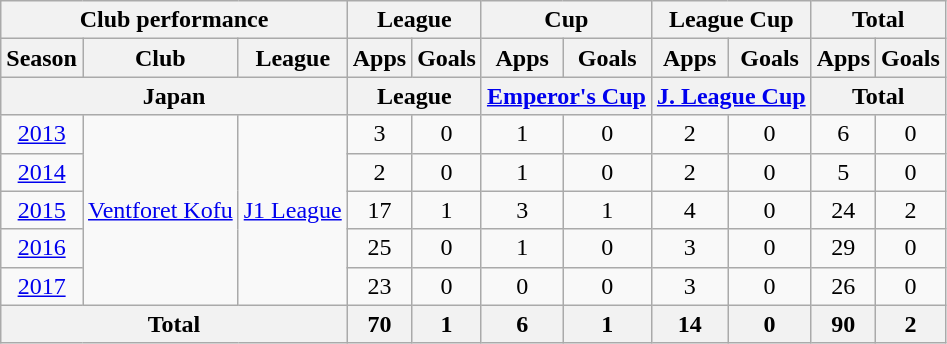<table class="wikitable" style="text-align:center;">
<tr>
<th colspan=3>Club performance</th>
<th colspan=2>League</th>
<th colspan=2>Cup</th>
<th colspan=2>League Cup</th>
<th colspan=2>Total</th>
</tr>
<tr>
<th>Season</th>
<th>Club</th>
<th>League</th>
<th>Apps</th>
<th>Goals</th>
<th>Apps</th>
<th>Goals</th>
<th>Apps</th>
<th>Goals</th>
<th>Apps</th>
<th>Goals</th>
</tr>
<tr>
<th colspan=3>Japan</th>
<th colspan=2>League</th>
<th colspan=2><a href='#'>Emperor's Cup</a></th>
<th colspan=2><a href='#'>J. League Cup</a></th>
<th colspan=6>Total</th>
</tr>
<tr>
<td><a href='#'>2013</a></td>
<td rowspan="5"><a href='#'>Ventforet Kofu</a></td>
<td rowspan="5"><a href='#'>J1 League</a></td>
<td>3</td>
<td>0</td>
<td>1</td>
<td>0</td>
<td>2</td>
<td>0</td>
<td>6</td>
<td>0</td>
</tr>
<tr>
<td><a href='#'>2014</a></td>
<td>2</td>
<td>0</td>
<td>1</td>
<td>0</td>
<td>2</td>
<td>0</td>
<td>5</td>
<td>0</td>
</tr>
<tr>
<td><a href='#'>2015</a></td>
<td>17</td>
<td>1</td>
<td>3</td>
<td>1</td>
<td>4</td>
<td>0</td>
<td>24</td>
<td>2</td>
</tr>
<tr>
<td><a href='#'>2016</a></td>
<td>25</td>
<td>0</td>
<td>1</td>
<td>0</td>
<td>3</td>
<td>0</td>
<td>29</td>
<td>0</td>
</tr>
<tr>
<td><a href='#'>2017</a></td>
<td>23</td>
<td>0</td>
<td>0</td>
<td>0</td>
<td>3</td>
<td>0</td>
<td>26</td>
<td>0</td>
</tr>
<tr>
<th colspan=3>Total</th>
<th>70</th>
<th>1</th>
<th>6</th>
<th>1</th>
<th>14</th>
<th>0</th>
<th>90</th>
<th>2</th>
</tr>
</table>
